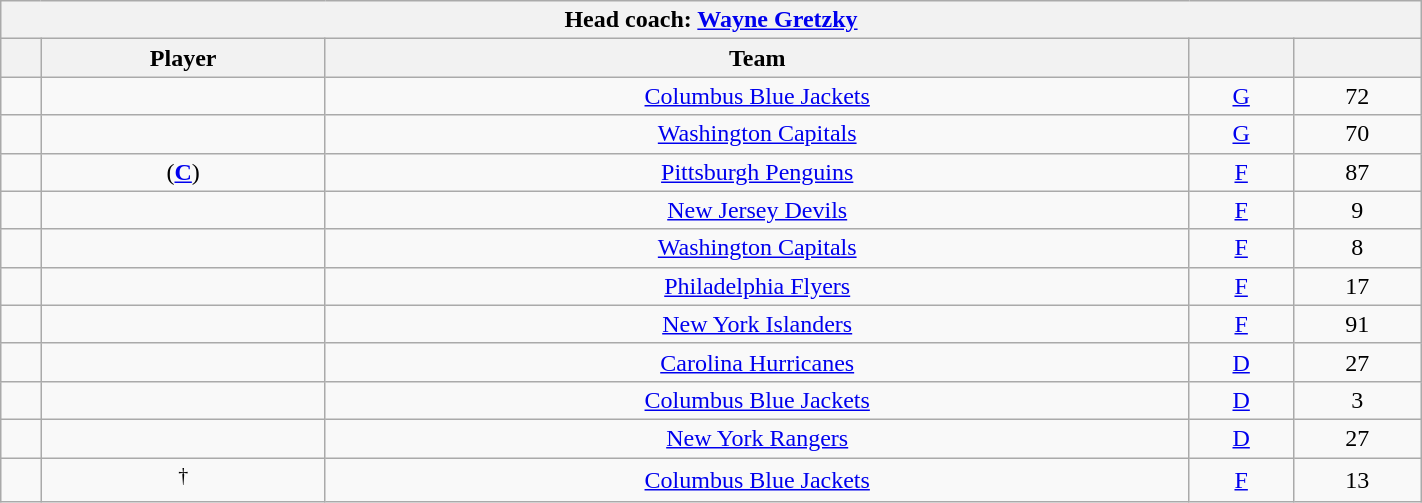<table class="wikitable sortable" style="text-align:center" width="75%">
<tr>
<th colspan=5>Head coach:  <a href='#'>Wayne Gretzky</a></th>
</tr>
<tr>
<th></th>
<th>Player</th>
<th>Team</th>
<th></th>
<th></th>
</tr>
<tr>
<td></td>
<td></td>
<td><a href='#'>Columbus Blue Jackets</a></td>
<td><a href='#'>G</a></td>
<td>72</td>
</tr>
<tr>
<td></td>
<td></td>
<td><a href='#'>Washington Capitals</a></td>
<td><a href='#'>G</a></td>
<td>70</td>
</tr>
<tr>
<td></td>
<td> (<strong><a href='#'>C</a></strong>)</td>
<td><a href='#'>Pittsburgh Penguins</a></td>
<td><a href='#'>F</a></td>
<td>87</td>
</tr>
<tr>
<td></td>
<td></td>
<td><a href='#'>New Jersey Devils</a></td>
<td><a href='#'>F</a></td>
<td>9</td>
</tr>
<tr>
<td></td>
<td></td>
<td><a href='#'>Washington Capitals</a></td>
<td><a href='#'>F</a></td>
<td>8</td>
</tr>
<tr>
<td></td>
<td></td>
<td><a href='#'>Philadelphia Flyers</a></td>
<td><a href='#'>F</a></td>
<td>17</td>
</tr>
<tr>
<td></td>
<td></td>
<td><a href='#'>New York Islanders</a></td>
<td><a href='#'>F</a></td>
<td>91</td>
</tr>
<tr>
<td></td>
<td></td>
<td><a href='#'>Carolina Hurricanes</a></td>
<td><a href='#'>D</a></td>
<td>27</td>
</tr>
<tr>
<td></td>
<td></td>
<td><a href='#'>Columbus Blue Jackets</a></td>
<td><a href='#'>D</a></td>
<td>3</td>
</tr>
<tr>
<td></td>
<td></td>
<td><a href='#'>New York Rangers</a></td>
<td><a href='#'>D</a></td>
<td>27</td>
</tr>
<tr>
<td></td>
<td><sup>†</sup></td>
<td><a href='#'>Columbus Blue Jackets</a></td>
<td><a href='#'>F</a></td>
<td>13</td>
</tr>
</table>
